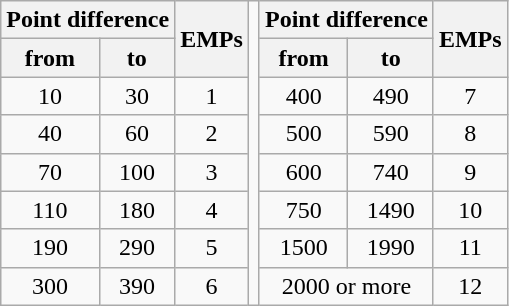<table class="wikitable" style="float:left; margin-top:10px; margin-right:10px;">
<tr>
<th colspan="2">Point difference</th>
<th rowspan="2">EMPs</th>
<th rowspan="8" style="background:none"></th>
<th colspan="2">Point difference</th>
<th rowspan="2">EMPs</th>
</tr>
<tr align=center>
<th>from</th>
<th>to</th>
<th>from</th>
<th>to</th>
</tr>
<tr align=center>
<td>10</td>
<td>30</td>
<td>1</td>
<td>400</td>
<td>490</td>
<td>7</td>
</tr>
<tr align=center>
<td>40</td>
<td>60</td>
<td>2</td>
<td>500</td>
<td>590</td>
<td>8</td>
</tr>
<tr align=center>
<td>70</td>
<td>100</td>
<td>3</td>
<td>600</td>
<td>740</td>
<td>9</td>
</tr>
<tr align=center>
<td>110</td>
<td>180</td>
<td>4</td>
<td>750</td>
<td>1490</td>
<td>10</td>
</tr>
<tr align=center>
<td>190</td>
<td>290</td>
<td>5</td>
<td>1500</td>
<td>1990</td>
<td>11</td>
</tr>
<tr align=center>
<td>300</td>
<td>390</td>
<td>6</td>
<td colspan="2">2000 or more</td>
<td>12</td>
</tr>
</table>
